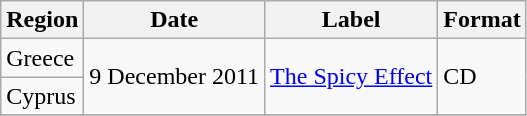<table class="sortable wikitable">
<tr>
<th>Region</th>
<th>Date</th>
<th>Label</th>
<th>Format</th>
</tr>
<tr>
<td>Greece</td>
<td rowspan="2">9 December 2011</td>
<td rowspan="2"><a href='#'>The Spicy Effect</a></td>
<td rowspan="2">CD</td>
</tr>
<tr>
<td>Cyprus</td>
</tr>
<tr>
</tr>
</table>
